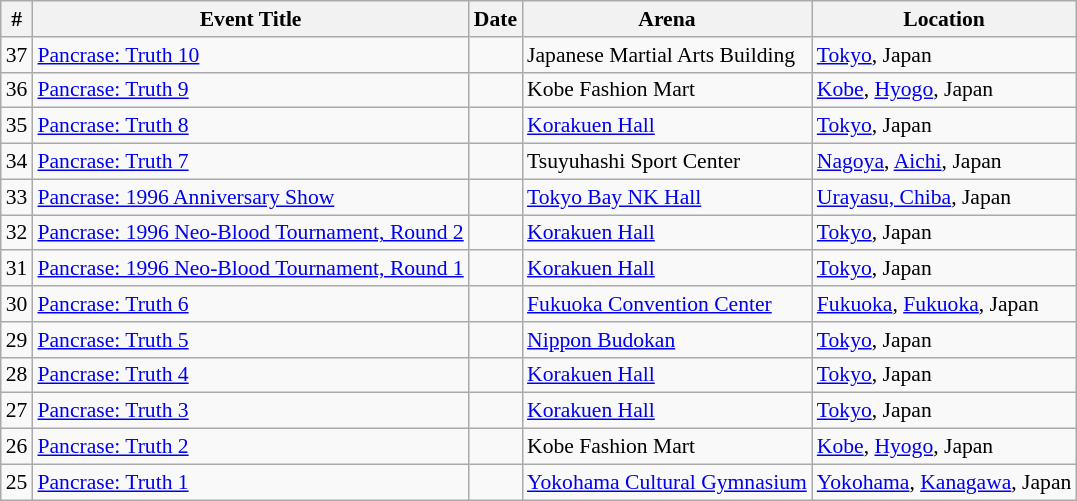<table class="sortable wikitable succession-box" style="font-size:90%;">
<tr>
<th scope="col">#</th>
<th scope="col">Event Title</th>
<th scope="col">Date</th>
<th scope="col">Arena</th>
<th scope="col">Location</th>
</tr>
<tr>
<td align=center>37</td>
<td><a href='#'>Pancrase: Truth 10</a></td>
<td></td>
<td>Japanese Martial Arts Building</td>
<td><a href='#'>Tokyo</a>, Japan</td>
</tr>
<tr>
<td align=center>36</td>
<td><a href='#'>Pancrase: Truth 9</a></td>
<td></td>
<td>Kobe Fashion Mart</td>
<td><a href='#'>Kobe</a>, <a href='#'>Hyogo</a>, Japan</td>
</tr>
<tr>
<td align=center>35</td>
<td><a href='#'>Pancrase: Truth 8</a></td>
<td></td>
<td><a href='#'>Korakuen Hall</a></td>
<td><a href='#'>Tokyo</a>, Japan</td>
</tr>
<tr>
<td align=center>34</td>
<td><a href='#'>Pancrase: Truth 7</a></td>
<td></td>
<td>Tsuyuhashi Sport Center</td>
<td><a href='#'>Nagoya</a>, <a href='#'>Aichi</a>, Japan</td>
</tr>
<tr>
<td align=center>33</td>
<td><a href='#'>Pancrase: 1996 Anniversary Show</a></td>
<td></td>
<td><a href='#'>Tokyo Bay NK Hall</a></td>
<td><a href='#'>Urayasu, Chiba</a>, Japan</td>
</tr>
<tr>
<td align=center>32</td>
<td><a href='#'>Pancrase: 1996 Neo-Blood Tournament, Round 2</a></td>
<td></td>
<td><a href='#'>Korakuen Hall</a></td>
<td><a href='#'>Tokyo</a>, Japan</td>
</tr>
<tr>
<td align=center>31</td>
<td><a href='#'>Pancrase: 1996 Neo-Blood Tournament, Round 1</a></td>
<td></td>
<td><a href='#'>Korakuen Hall</a></td>
<td><a href='#'>Tokyo</a>, Japan</td>
</tr>
<tr>
<td align=center>30</td>
<td><a href='#'>Pancrase: Truth 6</a></td>
<td></td>
<td><a href='#'>Fukuoka Convention Center</a></td>
<td><a href='#'>Fukuoka</a>, <a href='#'>Fukuoka</a>, Japan</td>
</tr>
<tr>
<td align=center>29</td>
<td><a href='#'>Pancrase: Truth 5</a></td>
<td></td>
<td><a href='#'>Nippon Budokan</a></td>
<td><a href='#'>Tokyo</a>, Japan</td>
</tr>
<tr>
<td align=center>28</td>
<td><a href='#'>Pancrase: Truth 4</a></td>
<td></td>
<td><a href='#'>Korakuen Hall</a></td>
<td><a href='#'>Tokyo</a>, Japan</td>
</tr>
<tr>
<td align=center>27</td>
<td><a href='#'>Pancrase: Truth 3</a></td>
<td></td>
<td><a href='#'>Korakuen Hall</a></td>
<td><a href='#'>Tokyo</a>, Japan</td>
</tr>
<tr>
<td align=center>26</td>
<td><a href='#'>Pancrase: Truth 2</a></td>
<td></td>
<td>Kobe Fashion Mart</td>
<td><a href='#'>Kobe</a>, <a href='#'>Hyogo</a>, Japan</td>
</tr>
<tr>
<td align=center>25</td>
<td><a href='#'>Pancrase: Truth 1</a></td>
<td></td>
<td><a href='#'>Yokohama Cultural Gymnasium</a></td>
<td><a href='#'>Yokohama</a>, <a href='#'>Kanagawa</a>, Japan</td>
</tr>
</table>
